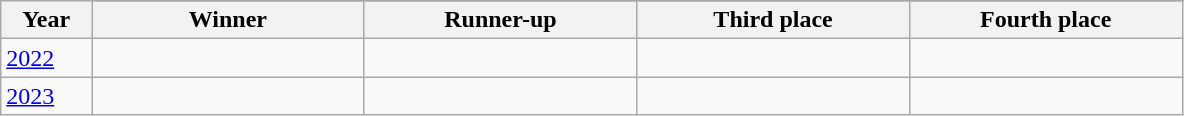<table class="wikitable" style="text-align: left;">
<tr>
<th rowspan=2 width=5%>Year</th>
</tr>
<tr>
<th width=15%>Winner</th>
<th width=15%>Runner-up</th>
<th width=15%>Third place</th>
<th width=15%>Fourth place</th>
</tr>
<tr>
<td><a href='#'>2022</a></td>
<td><strong></strong></td>
<td></td>
<td></td>
<td></td>
</tr>
<tr>
<td><a href='#'>2023</a></td>
<td><strong></strong></td>
<td></td>
<td></td>
<td></td>
</tr>
</table>
